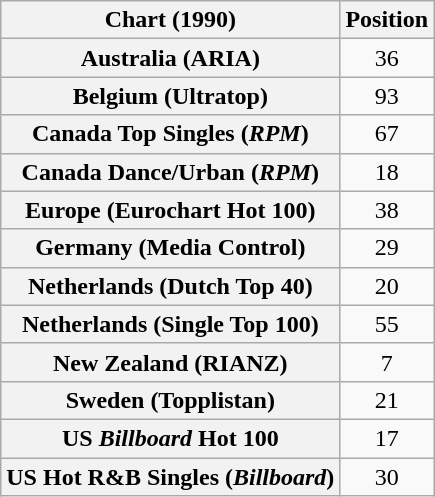<table class="wikitable sortable plainrowheaders" style="text-align:center">
<tr>
<th>Chart (1990)</th>
<th>Position</th>
</tr>
<tr>
<th scope="row">Australia (ARIA)</th>
<td>36</td>
</tr>
<tr>
<th scope="row">Belgium (Ultratop)</th>
<td>93</td>
</tr>
<tr>
<th scope="row">Canada Top Singles (<em>RPM</em>)</th>
<td>67</td>
</tr>
<tr>
<th scope="row">Canada Dance/Urban (<em>RPM</em>)</th>
<td>18</td>
</tr>
<tr>
<th scope="row">Europe (Eurochart Hot 100)</th>
<td>38</td>
</tr>
<tr>
<th scope="row">Germany (Media Control)</th>
<td>29</td>
</tr>
<tr>
<th scope="row">Netherlands (Dutch Top 40)</th>
<td>20</td>
</tr>
<tr>
<th scope="row">Netherlands (Single Top 100)</th>
<td>55</td>
</tr>
<tr>
<th scope="row">New Zealand (RIANZ)</th>
<td>7</td>
</tr>
<tr>
<th scope="row">Sweden (Topplistan)</th>
<td>21</td>
</tr>
<tr>
<th scope="row">US <em>Billboard</em> Hot 100</th>
<td>17</td>
</tr>
<tr>
<th scope="row">US Hot R&B Singles (<em>Billboard</em>)</th>
<td>30</td>
</tr>
</table>
